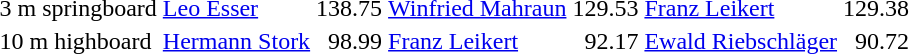<table>
<tr valign="top">
<td>3 m springboard<br></td>
<td><a href='#'>Leo Esser</a><br><small></small></td>
<td align="right">138.75</td>
<td><a href='#'>Winfried Mahraun</a><br><small></small></td>
<td align="right">129.53</td>
<td><a href='#'>Franz Leikert</a><br><small></small></td>
<td align="right">129.38</td>
</tr>
<tr valign="top">
<td>10 m highboard<br></td>
<td><a href='#'>Hermann Stork</a><br><small></small></td>
<td align="right">98.99</td>
<td><a href='#'>Franz Leikert</a><br><small></small></td>
<td align="right">92.17</td>
<td><a href='#'>Ewald Riebschläger</a><br><small></small></td>
<td align="right">90.72</td>
</tr>
</table>
